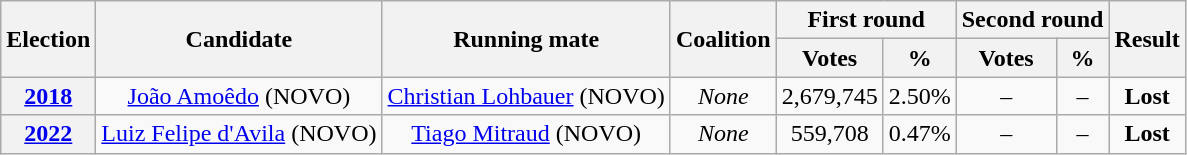<table class=wikitable style=text-align:center>
<tr>
<th rowspan="2">Election</th>
<th rowspan="2">Candidate</th>
<th rowspan="2">Running mate</th>
<th rowspan="2">Coalition</th>
<th colspan="2">First round</th>
<th colspan="2">Second round</th>
<th rowspan="2">Result</th>
</tr>
<tr>
<th><strong>Votes</strong></th>
<th><strong>%</strong></th>
<th><strong>Votes</strong></th>
<th><strong>%</strong></th>
</tr>
<tr>
<th><a href='#'>2018</a></th>
<td><a href='#'>João Amoêdo</a> (NOVO)</td>
<td><a href='#'>Christian Lohbauer</a> (NOVO)</td>
<td><em>None</em></td>
<td>2,679,745</td>
<td>2.50%</td>
<td>–</td>
<td>–</td>
<td><strong>Lost</strong> </td>
</tr>
<tr>
<th><a href='#'>2022</a></th>
<td><a href='#'>Luiz Felipe d'Avila</a> (NOVO)</td>
<td><a href='#'>Tiago Mitraud</a> (NOVO)</td>
<td><em>None</em></td>
<td>559,708</td>
<td>0.47%</td>
<td>–</td>
<td>–</td>
<td><strong>Lost</strong> </td>
</tr>
</table>
